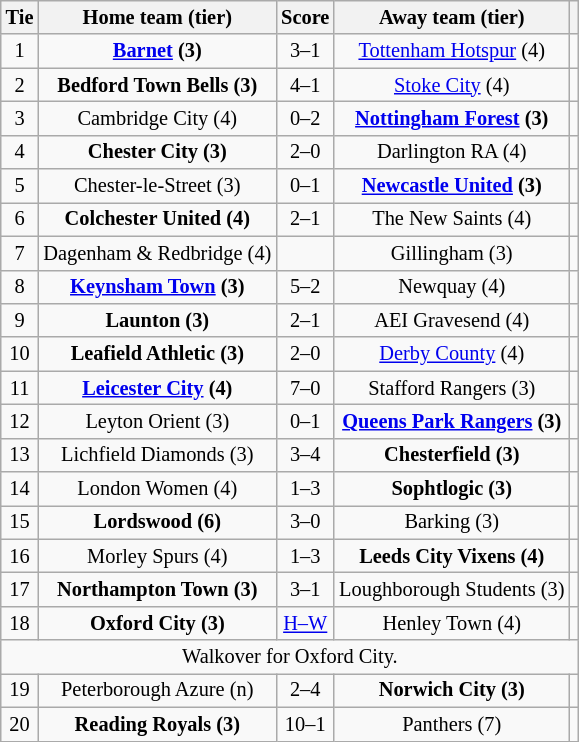<table class="wikitable" style="text-align:center; font-size:85%">
<tr>
<th>Tie</th>
<th>Home team (tier)</th>
<th>Score</th>
<th>Away team (tier)</th>
<th></th>
</tr>
<tr>
<td>1</td>
<td><strong><a href='#'>Barnet</a> (3)</strong></td>
<td>3–1</td>
<td><a href='#'> Tottenham Hotspur</a> (4)</td>
<td></td>
</tr>
<tr>
<td>2</td>
<td><strong>Bedford Town Bells (3)</strong></td>
<td>4–1</td>
<td><a href='#'> Stoke City</a> (4)</td>
<td></td>
</tr>
<tr>
<td>3</td>
<td>Cambridge City (4)</td>
<td>0–2</td>
<td><strong><a href='#'>Nottingham Forest</a> (3)</strong></td>
<td></td>
</tr>
<tr>
<td>4</td>
<td><strong>Chester City (3)</strong></td>
<td>2–0</td>
<td>Darlington RA (4)</td>
<td></td>
</tr>
<tr>
<td>5</td>
<td>Chester-le-Street (3)</td>
<td>0–1</td>
<td><strong><a href='#'> Newcastle United</a> (3)</strong></td>
<td></td>
</tr>
<tr>
<td>6</td>
<td><strong>Colchester United (4)</strong></td>
<td>2–1</td>
<td>The New Saints (4)</td>
<td></td>
</tr>
<tr>
<td>7</td>
<td>Dagenham & Redbridge (4)</td>
<td></td>
<td>Gillingham (3)</td>
<td></td>
</tr>
<tr>
<td>8</td>
<td><strong><a href='#'>Keynsham Town</a> (3)</strong></td>
<td>5–2</td>
<td>Newquay (4)</td>
<td></td>
</tr>
<tr>
<td>9</td>
<td><strong>Launton (3)</strong></td>
<td>2–1</td>
<td>AEI Gravesend (4)</td>
<td></td>
</tr>
<tr>
<td>10</td>
<td><strong>Leafield Athletic (3)</strong></td>
<td>2–0</td>
<td><a href='#'>Derby County</a> (4)</td>
<td></td>
</tr>
<tr>
<td>11</td>
<td><strong><a href='#'>Leicester City</a> (4)</strong></td>
<td>7–0</td>
<td>Stafford Rangers (3)</td>
<td></td>
</tr>
<tr>
<td>12</td>
<td>Leyton Orient (3)</td>
<td>0–1</td>
<td><strong><a href='#'>Queens Park Rangers</a> (3)</strong></td>
<td></td>
</tr>
<tr>
<td>13</td>
<td>Lichfield Diamonds (3)</td>
<td>3–4</td>
<td><strong>Chesterfield (3)</strong></td>
<td></td>
</tr>
<tr>
<td>14</td>
<td>London Women (4)</td>
<td>1–3 </td>
<td><strong>Sophtlogic (3)</strong></td>
<td></td>
</tr>
<tr>
<td>15</td>
<td><strong>Lordswood (6)</strong></td>
<td>3–0</td>
<td>Barking (3)</td>
<td></td>
</tr>
<tr>
<td>16</td>
<td>Morley Spurs (4)</td>
<td>1–3</td>
<td><strong>Leeds City Vixens (4)</strong></td>
<td></td>
</tr>
<tr>
<td>17</td>
<td><strong>Northampton Town (3)</strong></td>
<td>3–1</td>
<td>Loughborough Students (3)</td>
<td></td>
</tr>
<tr>
<td>18</td>
<td><strong>Oxford City (3)</strong></td>
<td align="center"><a href='#'>H–W</a></td>
<td>Henley Town (4)</td>
<td></td>
</tr>
<tr>
<td colspan="5">Walkover for Oxford City.</td>
</tr>
<tr>
<td>19</td>
<td>Peterborough Azure (n)</td>
<td>2–4</td>
<td><strong>Norwich City (3)</strong></td>
<td></td>
</tr>
<tr>
<td>20</td>
<td><strong>Reading Royals (3)</strong></td>
<td>10–1</td>
<td>Panthers (7)</td>
<td></td>
</tr>
</table>
